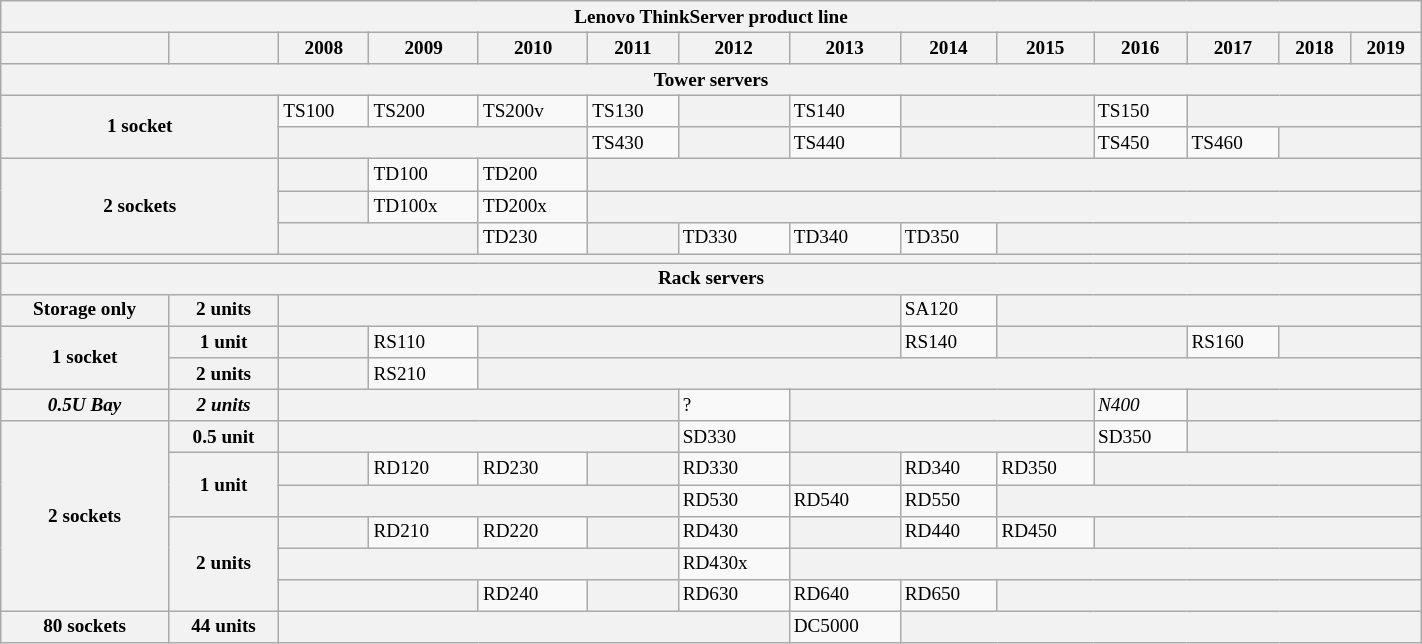<table class="wikitable mw-collapsible mw-collapsed" style="min-width: 75%; font-size: 80%;">
<tr>
<th colspan="14" style="text-align:center;">Lenovo ThinkServer product line</th>
</tr>
<tr>
<th></th>
<th></th>
<th>2008</th>
<th>2009</th>
<th>2010</th>
<th>2011</th>
<th>2012</th>
<th>2013</th>
<th>2014</th>
<th>2015</th>
<th>2016</th>
<th>2017</th>
<th>2018</th>
<th>2019</th>
</tr>
<tr>
<th colspan="14">Tower servers</th>
</tr>
<tr>
<th colspan="2" rowspan="2">1 socket</th>
<td>TS100</td>
<td>TS200</td>
<td>TS200v</td>
<td>TS130</td>
<th></th>
<td>TS140</td>
<th colspan="2"></th>
<td>TS150</td>
<th colspan="3"></th>
</tr>
<tr>
<th colspan="3"></th>
<td>TS430</td>
<th></th>
<td>TS440</td>
<th colspan="2"></th>
<td>TS450</td>
<td>TS460</td>
<th colspan="2"></th>
</tr>
<tr>
<th colspan="2" rowspan="3">2 sockets</th>
<th></th>
<td>TD100</td>
<td>TD200</td>
<th colspan="9"></th>
</tr>
<tr>
<th></th>
<td>TD100x</td>
<td>TD200x</td>
<th colspan="9"></th>
</tr>
<tr>
<th colspan="2"></th>
<td>TD230</td>
<th></th>
<td>TD330</td>
<td>TD340</td>
<td>TD350</td>
<th colspan="5"></th>
</tr>
<tr>
<th colspan="14"></th>
</tr>
<tr>
<th colspan="14">Rack servers</th>
</tr>
<tr>
<th>Storage only</th>
<th>2 units</th>
<th colspan="6"></th>
<td>SA120</td>
<th colspan="5"></th>
</tr>
<tr>
<th rowspan="2">1 socket</th>
<th>1 unit</th>
<th></th>
<td>RS110</td>
<th colspan="4"></th>
<td>RS140</td>
<th colspan="2"></th>
<td>RS160</td>
<th colspan="2"></th>
</tr>
<tr>
<th>2 units</th>
<th></th>
<td>RS210</td>
<th colspan="10"></th>
</tr>
<tr>
<th><em>0.5U Bay</em></th>
<th><em>2 units</em></th>
<th colspan="4"></th>
<td>?</td>
<th colspan="3"></th>
<td><em>N400</em></td>
<th colspan="3"></th>
</tr>
<tr>
<th rowspan="6">2 sockets</th>
<th>0.5 unit</th>
<th colspan="4"></th>
<td>SD330</td>
<th colspan="3"></th>
<td>SD350</td>
<th colspan="3"></th>
</tr>
<tr>
<th rowspan="2">1 unit</th>
<th></th>
<td>RD120</td>
<td>RD230</td>
<th></th>
<td>RD330</td>
<th></th>
<td>RD340</td>
<td>RD350</td>
<th colspan="4"></th>
</tr>
<tr>
<th colspan="4"></th>
<td>RD530</td>
<td>RD540</td>
<td>RD550</td>
<th colspan="5"></th>
</tr>
<tr>
<th rowspan="3">2 units</th>
<th></th>
<td>RD210</td>
<td>RD220</td>
<th></th>
<td>RD430</td>
<th></th>
<td>RD440</td>
<td>RD450</td>
<th colspan="4"></th>
</tr>
<tr>
<th colspan="4"></th>
<td>RD430x</td>
<th colspan="7"></th>
</tr>
<tr>
<th colspan="2"></th>
<td>RD240</td>
<th></th>
<td>RD630</td>
<td>RD640</td>
<td>RD650</td>
<th colspan="5"></th>
</tr>
<tr>
<th>80 sockets</th>
<th>44 units</th>
<th colspan="5"></th>
<td>DC5000</td>
<th colspan="6"></th>
</tr>
</table>
